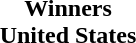<table cellspacing=0 width=100%>
<tr>
<td align=center></td>
</tr>
<tr>
<td align=center><strong>Winners<br>United States</strong></td>
</tr>
</table>
